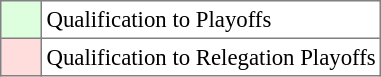<table bgcolor="#f7f8ff" cellpadding="3" cellspacing="0" border="1" style="font-size: 95%; border: gray solid 1px; border-collapse: collapse;text-align:center;">
<tr>
<td style="background: #ddffdd" width="20"></td>
<td bgcolor="#ffffff" align="left">Qualification to Playoffs</td>
</tr>
<tr>
<td style="background: #ffdddd" width="20"></td>
<td bgcolor="#ffffff" align="left">Qualification to Relegation Playoffs</td>
</tr>
</table>
